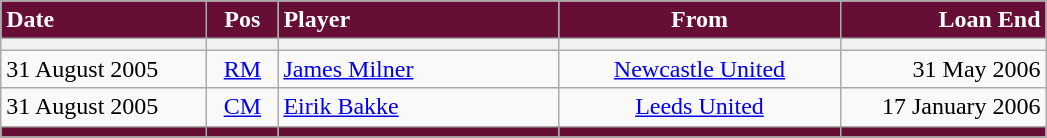<table class="wikitable">
<tr>
<th style="background:#670E36; color:#ffffff; text-align:left; width:130px">Date</th>
<th style="background:#670E36; color:#ffffff; text-align:center; width:40px">Pos</th>
<th style="background:#670E36; color:#ffffff; text-align:left; width:180px">Player</th>
<th style="background:#670E36; color:#ffffff; text-align:center; width:180px">From</th>
<th style="background:#670E36; color:#ffffff; text-align:right; width:130px">Loan End</th>
</tr>
<tr>
<th></th>
<th></th>
<th></th>
<th></th>
<th></th>
</tr>
<tr>
<td>31 August 2005</td>
<td style="text-align:center;"><a href='#'>RM</a></td>
<td><a href='#'>James Milner</a></td>
<td style="text-align:center;"><a href='#'>Newcastle United</a></td>
<td style="text-align:right;">31 May 2006</td>
</tr>
<tr>
<td>31 August 2005</td>
<td style="text-align:center;"><a href='#'>CM</a></td>
<td> <a href='#'>Eirik Bakke</a></td>
<td style="text-align:center;"><a href='#'>Leeds United</a></td>
<td style="text-align:right;">17 January 2006</td>
</tr>
<tr>
<th style="background:#670E36;"></th>
<th style="background:#670E36;"></th>
<th style="background:#670E36;"></th>
<th style="background:#670E36;"></th>
<th style="background:#670E36;"></th>
</tr>
</table>
